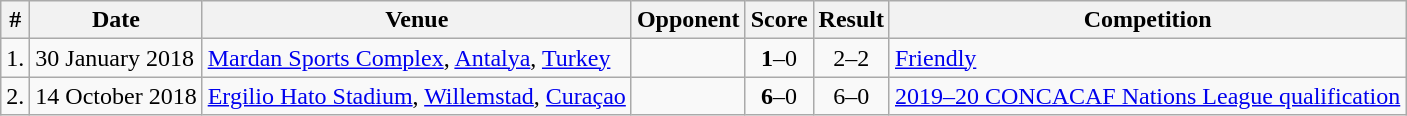<table class="wikitable">
<tr>
<th>#</th>
<th>Date</th>
<th>Venue</th>
<th>Opponent</th>
<th>Score</th>
<th>Result</th>
<th>Competition</th>
</tr>
<tr>
<td>1.</td>
<td>30 January 2018</td>
<td><a href='#'>Mardan Sports Complex</a>, <a href='#'>Antalya</a>, <a href='#'>Turkey</a></td>
<td></td>
<td align=center><strong>1</strong>–0</td>
<td align=center>2–2</td>
<td><a href='#'>Friendly</a></td>
</tr>
<tr>
<td>2.</td>
<td>14 October 2018</td>
<td><a href='#'>Ergilio Hato Stadium</a>, <a href='#'>Willemstad</a>, <a href='#'>Curaçao</a></td>
<td></td>
<td align=center><strong>6</strong>–0</td>
<td align=center>6–0</td>
<td><a href='#'>2019–20 CONCACAF Nations League qualification</a></td>
</tr>
</table>
